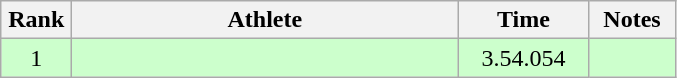<table class=wikitable style="text-align:center">
<tr>
<th width=40>Rank</th>
<th width=250>Athlete</th>
<th width=80>Time</th>
<th width=50>Notes</th>
</tr>
<tr bgcolor="ccffcc">
<td>1</td>
<td align=left></td>
<td>3.54.054</td>
<td></td>
</tr>
</table>
